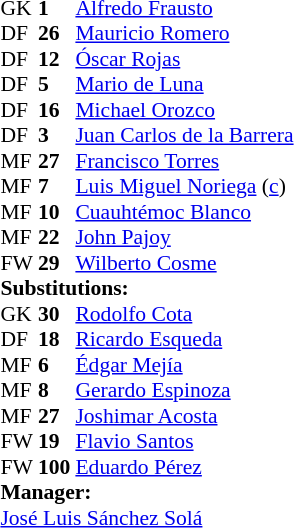<table style="font-size:90%" cellspacing=0 cellpadding=0 align=center>
<tr>
<th width=25></th>
<th width=25></th>
</tr>
<tr>
<td>GK</td>
<td><strong>1</strong></td>
<td> <a href='#'>Alfredo Frausto</a></td>
</tr>
<tr>
<td>DF</td>
<td><strong>26</strong></td>
<td> <a href='#'>Mauricio Romero</a></td>
<td></td>
</tr>
<tr>
<td>DF</td>
<td><strong>12</strong></td>
<td> <a href='#'>Óscar Rojas</a></td>
</tr>
<tr>
<td>DF</td>
<td><strong>5</strong></td>
<td> <a href='#'>Mario de Luna</a></td>
<td></td>
<td></td>
</tr>
<tr>
<td>DF</td>
<td><strong>16</strong></td>
<td> <a href='#'>Michael Orozco</a></td>
</tr>
<tr>
<td>DF</td>
<td><strong>3</strong></td>
<td> <a href='#'>Juan Carlos de la Barrera</a></td>
<td></td>
<td></td>
</tr>
<tr>
<td>MF</td>
<td><strong>27</strong></td>
<td> <a href='#'>Francisco Torres</a></td>
</tr>
<tr>
<td>MF</td>
<td><strong>7</strong></td>
<td> <a href='#'>Luis Miguel Noriega</a> (<a href='#'>c</a>)</td>
</tr>
<tr>
<td>MF</td>
<td><strong>10</strong></td>
<td> <a href='#'>Cuauhtémoc Blanco</a></td>
<td></td>
<td></td>
</tr>
<tr>
<td>MF</td>
<td><strong>22</strong></td>
<td> <a href='#'>John Pajoy</a></td>
</tr>
<tr>
<td>FW</td>
<td><strong>29</strong></td>
<td> <a href='#'>Wilberto Cosme</a></td>
</tr>
<tr>
<td colspan=3><strong>Substitutions:</strong></td>
</tr>
<tr>
<td>GK</td>
<td><strong>30</strong></td>
<td> <a href='#'>Rodolfo Cota</a></td>
</tr>
<tr>
<td>DF</td>
<td><strong>18</strong></td>
<td> <a href='#'>Ricardo Esqueda</a></td>
<td></td>
<td></td>
</tr>
<tr>
<td>MF</td>
<td><strong>6</strong></td>
<td> <a href='#'>Édgar Mejía</a></td>
</tr>
<tr>
<td>MF</td>
<td><strong>8</strong></td>
<td> <a href='#'>Gerardo Espinoza</a></td>
</tr>
<tr>
<td>MF</td>
<td><strong>27</strong></td>
<td> <a href='#'>Joshimar Acosta</a></td>
<td></td>
<td></td>
</tr>
<tr>
<td>FW</td>
<td><strong>19</strong></td>
<td> <a href='#'>Flavio Santos</a></td>
</tr>
<tr>
<td>FW</td>
<td><strong>100</strong></td>
<td> <a href='#'>Eduardo Pérez</a></td>
<td></td>
<td></td>
</tr>
<tr>
<td colspan=3><strong>Manager:</strong></td>
</tr>
<tr>
<td colspan=4> <a href='#'>José Luis Sánchez Solá</a></td>
</tr>
</table>
